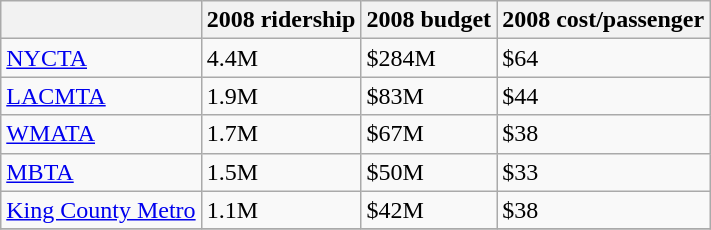<table class="wikitable">
<tr>
<th></th>
<th>2008 ridership</th>
<th>2008 budget</th>
<th>2008 cost/passenger</th>
</tr>
<tr>
<td><a href='#'>NYCTA</a></td>
<td>4.4M</td>
<td>$284M</td>
<td>$64</td>
</tr>
<tr>
<td><a href='#'>LACMTA</a></td>
<td>1.9M</td>
<td>$83M</td>
<td>$44</td>
</tr>
<tr>
<td><a href='#'>WMATA</a></td>
<td>1.7M</td>
<td>$67M</td>
<td>$38</td>
</tr>
<tr>
<td><a href='#'>MBTA</a></td>
<td>1.5M</td>
<td>$50M</td>
<td>$33</td>
</tr>
<tr>
<td><a href='#'>King County Metro</a></td>
<td>1.1M</td>
<td>$42M</td>
<td>$38</td>
</tr>
<tr>
</tr>
</table>
